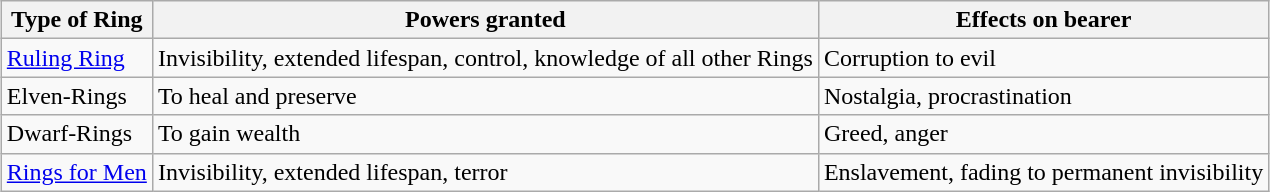<table class="wikitable" style="margin: 1em auto;">
<tr>
<th>Type of Ring</th>
<th>Powers granted</th>
<th>Effects on bearer</th>
</tr>
<tr>
<td><a href='#'>Ruling Ring</a></td>
<td>Invisibility, extended lifespan, control, knowledge of all other Rings</td>
<td>Corruption to evil</td>
</tr>
<tr>
<td>Elven-Rings</td>
<td>To heal and preserve</td>
<td>Nostalgia, procrastination</td>
</tr>
<tr>
<td>Dwarf-Rings</td>
<td>To gain wealth</td>
<td>Greed, anger</td>
</tr>
<tr>
<td><a href='#'>Rings for Men</a></td>
<td>Invisibility, extended lifespan, terror</td>
<td>Enslavement, fading to permanent invisibility</td>
</tr>
</table>
